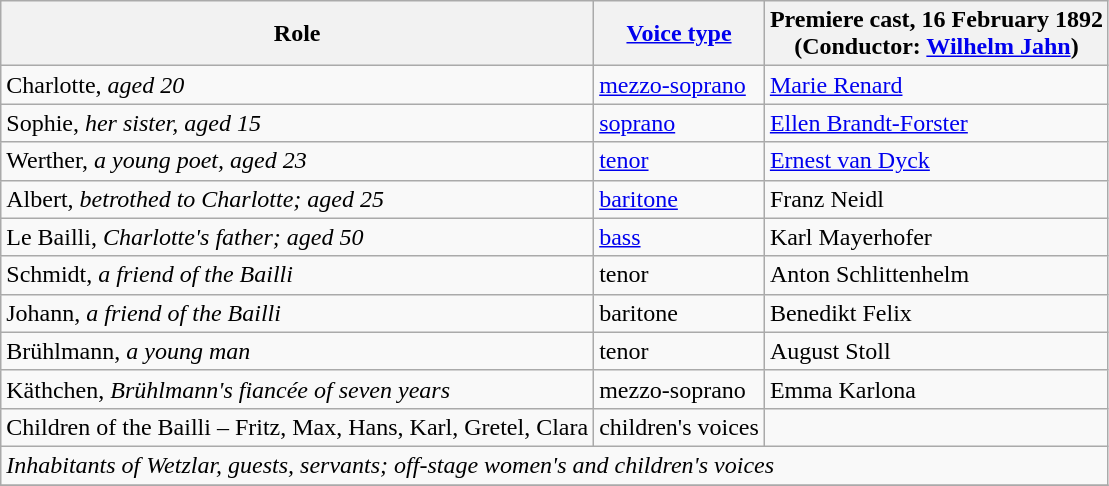<table class="wikitable">
<tr>
<th>Role</th>
<th><a href='#'>Voice type</a></th>
<th>Premiere cast, 16 February 1892<br>(Conductor: <a href='#'>Wilhelm Jahn</a>)</th>
</tr>
<tr>
<td>Charlotte, <em>aged 20</em></td>
<td><a href='#'>mezzo-soprano</a></td>
<td><a href='#'>Marie Renard</a></td>
</tr>
<tr>
<td>Sophie, <em>her sister, aged 15</em></td>
<td><a href='#'>soprano</a></td>
<td><a href='#'>Ellen Brandt-Forster</a></td>
</tr>
<tr>
<td>Werther, <em>a young poet, aged 23</em></td>
<td><a href='#'>tenor</a></td>
<td><a href='#'>Ernest van Dyck</a></td>
</tr>
<tr>
<td>Albert, <em>betrothed to Charlotte; aged 25</em></td>
<td><a href='#'>baritone</a></td>
<td>Franz Neidl</td>
</tr>
<tr>
<td>Le Bailli, <em>Charlotte's father; aged 50</em></td>
<td><a href='#'>bass</a></td>
<td>Karl Mayerhofer</td>
</tr>
<tr>
<td>Schmidt, <em>a friend of the Bailli</em></td>
<td>tenor</td>
<td>Anton Schlittenhelm</td>
</tr>
<tr>
<td>Johann, <em>a friend of the Bailli</em></td>
<td>baritone</td>
<td>Benedikt Felix</td>
</tr>
<tr>
<td>Brühlmann, <em>a young man</em></td>
<td>tenor</td>
<td>August Stoll</td>
</tr>
<tr>
<td>Käthchen, <em>Brühlmann's fiancée of seven years</em></td>
<td>mezzo-soprano</td>
<td>Emma Karlona</td>
</tr>
<tr>
<td>Children of the Bailli – Fritz, Max, Hans, Karl, Gretel, Clara</td>
<td>children's voices</td>
<td></td>
</tr>
<tr>
<td colspan="3"><em>Inhabitants of Wetzlar, guests, servants; off-stage women's and children's voices</em></td>
</tr>
<tr>
</tr>
</table>
